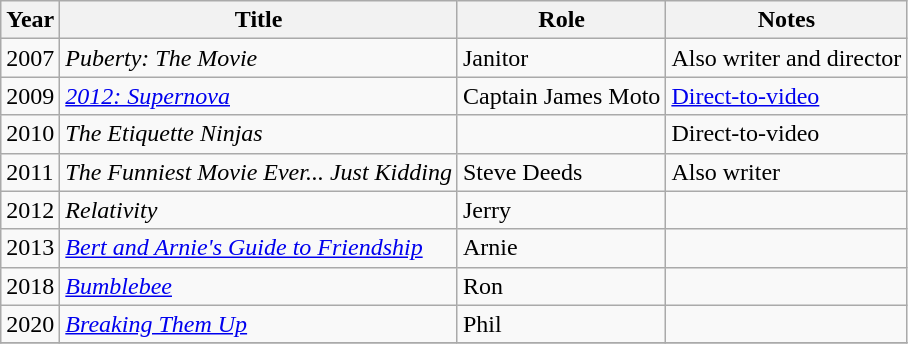<table class="wikitable">
<tr>
<th>Year</th>
<th>Title</th>
<th>Role</th>
<th>Notes</th>
</tr>
<tr>
<td>2007</td>
<td><em>Puberty: The Movie</em></td>
<td>Janitor</td>
<td>Also writer and director</td>
</tr>
<tr>
<td>2009</td>
<td><em><a href='#'>2012: Supernova</a></em></td>
<td>Captain James Moto</td>
<td><a href='#'>Direct-to-video</a></td>
</tr>
<tr>
<td>2010</td>
<td><em>The Etiquette Ninjas</em></td>
<td></td>
<td>Direct-to-video</td>
</tr>
<tr>
<td>2011</td>
<td><em>The Funniest Movie Ever... Just Kidding</em></td>
<td>Steve Deeds</td>
<td>Also writer</td>
</tr>
<tr>
<td>2012</td>
<td><em>Relativity</em></td>
<td>Jerry</td>
<td></td>
</tr>
<tr>
<td>2013</td>
<td><em><a href='#'>Bert and Arnie's Guide to Friendship</a></em></td>
<td>Arnie</td>
<td></td>
</tr>
<tr>
<td>2018</td>
<td><em><a href='#'>Bumblebee</a></em></td>
<td>Ron</td>
<td></td>
</tr>
<tr>
<td>2020</td>
<td><em><a href='#'>Breaking Them Up</a></em></td>
<td>Phil</td>
<td></td>
</tr>
<tr>
</tr>
</table>
